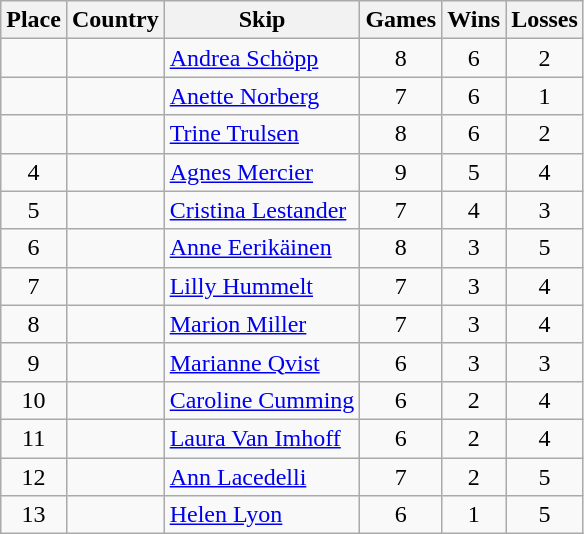<table class="wikitable" style="text-align:center">
<tr>
<th>Place</th>
<th>Country</th>
<th>Skip</th>
<th>Games</th>
<th>Wins</th>
<th>Losses</th>
</tr>
<tr>
<td></td>
<td align=left></td>
<td align=left><a href='#'>Andrea Schöpp</a></td>
<td>8</td>
<td>6</td>
<td>2</td>
</tr>
<tr>
<td></td>
<td align=left></td>
<td align=left><a href='#'>Anette Norberg</a></td>
<td>7</td>
<td>6</td>
<td>1</td>
</tr>
<tr>
<td></td>
<td align=left></td>
<td align=left><a href='#'>Trine Trulsen</a></td>
<td>8</td>
<td>6</td>
<td>2</td>
</tr>
<tr>
<td>4</td>
<td align=left></td>
<td align=left><a href='#'>Agnes Mercier</a></td>
<td>9</td>
<td>5</td>
<td>4</td>
</tr>
<tr>
<td>5</td>
<td align=left></td>
<td align=left><a href='#'>Cristina Lestander</a></td>
<td>7</td>
<td>4</td>
<td>3</td>
</tr>
<tr>
<td>6</td>
<td align=left></td>
<td align=left><a href='#'>Anne Eerikäinen</a></td>
<td>8</td>
<td>3</td>
<td>5</td>
</tr>
<tr>
<td>7</td>
<td align=left></td>
<td align=left><a href='#'>Lilly Hummelt</a></td>
<td>7</td>
<td>3</td>
<td>4</td>
</tr>
<tr>
<td>8</td>
<td align=left></td>
<td align=left><a href='#'>Marion Miller</a></td>
<td>7</td>
<td>3</td>
<td>4</td>
</tr>
<tr>
<td>9</td>
<td align=left></td>
<td align=left><a href='#'>Marianne Qvist</a></td>
<td>6</td>
<td>3</td>
<td>3</td>
</tr>
<tr>
<td>10</td>
<td align=left></td>
<td align=left><a href='#'>Caroline Cumming</a></td>
<td>6</td>
<td>2</td>
<td>4</td>
</tr>
<tr>
<td>11</td>
<td align=left></td>
<td align=left><a href='#'>Laura Van Imhoff</a></td>
<td>6</td>
<td>2</td>
<td>4</td>
</tr>
<tr>
<td>12</td>
<td align=left></td>
<td align=left><a href='#'>Ann Lacedelli</a></td>
<td>7</td>
<td>2</td>
<td>5</td>
</tr>
<tr>
<td>13</td>
<td align=left></td>
<td align=left><a href='#'>Helen Lyon</a></td>
<td>6</td>
<td>1</td>
<td>5</td>
</tr>
</table>
